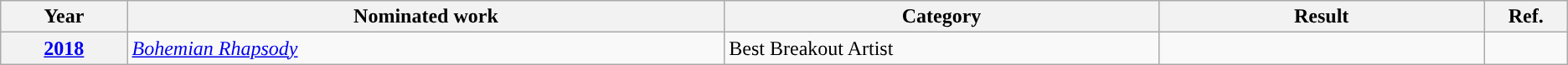<table class="wikitable">
<tr>
<th width=2%>Year</th>
<th width=11%>Nominated work</th>
<th width=8%>Category</th>
<th width=6%>Result</th>
<th width=1%>Ref.</th>
</tr>
<tr>
<th scope=row><a href='#'>2018</a></th>
<td><em><a href='#'>Bohemian Rhapsody</a></em></td>
<td>Best Breakout Artist</td>
<td></td>
<td style="text-align:center;"></td>
</tr>
</table>
